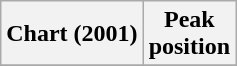<table class="wikitable plainrowheaders" style="text-align:center">
<tr>
<th>Chart (2001)</th>
<th>Peak<br>position</th>
</tr>
<tr>
</tr>
</table>
